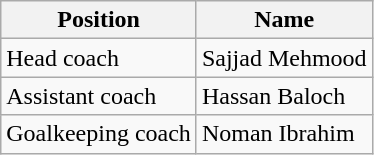<table class="wikitable" style="text-align:center;">
<tr>
<th>Position</th>
<th>Name</th>
</tr>
<tr>
<td style="text-align:left;">Head coach</td>
<td style="text-align:left;"> Sajjad Mehmood</td>
</tr>
<tr>
<td style="text-align:left;">Assistant coach</td>
<td style="text-align:left;"> Hassan Baloch</td>
</tr>
<tr>
<td style="text-align:left;">Goalkeeping coach</td>
<td style="text-align:left;"> Noman Ibrahim</td>
</tr>
</table>
